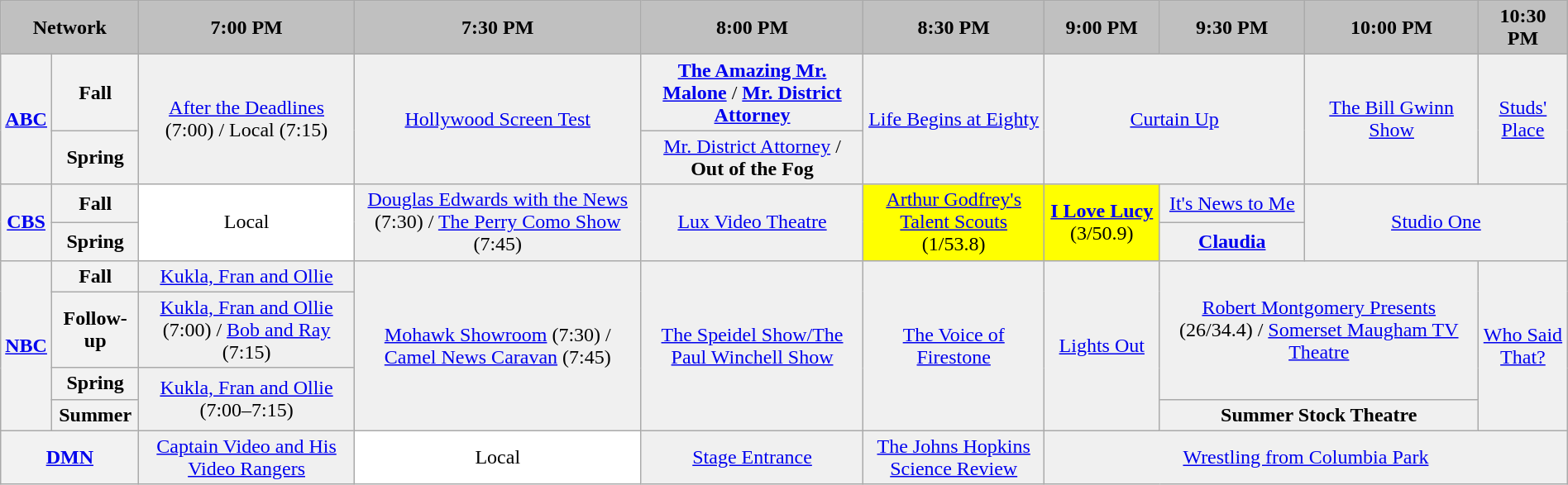<table class="wikitable" style="width:100%;margin-right:0;text-align:center">
<tr>
<th colspan="2" style="background-color:#C0C0C0;text-align:center">Network</th>
<th style="background-color:#C0C0C0;text-align:center">7:00 PM</th>
<th style="background-color:#C0C0C0;text-align:center">7:30 PM</th>
<th style="background-color:#C0C0C0;text-align:center">8:00 PM</th>
<th style="background-color:#C0C0C0;text-align:center">8:30 PM</th>
<th style="background-color:#C0C0C0;text-align:center">9:00 PM</th>
<th style="background-color:#C0C0C0;text-align:center">9:30 PM</th>
<th style="background-color:#C0C0C0;text-align:center">10:00 PM</th>
<th style="background-color:#C0C0C0;text-align:center">10:30 PM</th>
</tr>
<tr>
<th rowspan="2" bgcolor="#C0C0C0"><a href='#'>ABC</a></th>
<th>Fall</th>
<td rowspan="2" bgcolor="#F0F0F0"><a href='#'>After the Deadlines</a> (7:00) / Local (7:15)</td>
<td rowspan="2" bgcolor="#F0F0F0"><a href='#'>Hollywood Screen Test</a></td>
<td bgcolor="#F0F0F0"><strong><a href='#'>The Amazing Mr. Malone</a></strong> / <strong><a href='#'>Mr. District Attorney</a></strong></td>
<td rowspan="2" bgcolor="#F0F0F0" rowspan="2"><a href='#'>Life Begins at Eighty</a></td>
<td colspan="2" rowspan="2" bgcolor="#F0F0F0"><a href='#'>Curtain Up</a></td>
<td rowspan="2" bgcolor="#F0F0F0"><a href='#'>The Bill Gwinn Show</a></td>
<td rowspan="2" bgcolor="#F0F0F0"><a href='#'>Studs' Place</a></td>
</tr>
<tr>
<th>Spring</th>
<td bgcolor="#F0F0F0"><a href='#'>Mr. District Attorney</a> / <strong>Out of the Fog</strong></td>
</tr>
<tr>
<th rowspan="2" bgcolor="#C0C0C0"><a href='#'>CBS</a></th>
<th>Fall</th>
<td rowspan="2" bgcolor="white">Local</td>
<td rowspan="2" bgcolor="#F0F0F0"><a href='#'>Douglas Edwards with the News</a> (7:30) / <a href='#'>The Perry Como Show</a> (7:45)</td>
<td rowspan="2" bgcolor="#F0F0F0"><a href='#'>Lux Video Theatre</a></td>
<td rowspan="2" bgcolor="#FFFF00"><a href='#'>Arthur Godfrey's Talent Scouts</a> (1/53.8)</td>
<td rowspan="2" bgcolor="#FFFF00"><strong><a href='#'>I Love Lucy</a></strong> (3/50.9)</td>
<td bgcolor="#F0F0F0"><a href='#'>It's News to Me</a></td>
<td colspan="2" rowspan="2" bgcolor="#F0F0F0"><a href='#'>Studio One</a></td>
</tr>
<tr>
<th>Spring</th>
<td bgcolor="#F0F0F0"><strong><a href='#'>Claudia</a></strong></td>
</tr>
<tr>
<th rowspan="4" bgcolor="#C0C0C0"><a href='#'>NBC</a></th>
<th>Fall</th>
<td bgcolor="#F0F0F0"><a href='#'>Kukla, Fran and Ollie</a></td>
<td rowspan="4" bgcolor="#F0F0F0"><a href='#'>Mohawk Showroom</a> (7:30) / <a href='#'>Camel News Caravan</a> (7:45)</td>
<td rowspan="4" bgcolor="#F0F0F0"><a href='#'>The Speidel Show/The Paul Winchell Show</a></td>
<td rowspan="4" bgcolor="#F0F0F0"><a href='#'>The Voice of Firestone</a></td>
<td rowspan="4" bgcolor="#F0F0F0"><a href='#'>Lights Out</a></td>
<td colspan="2" rowspan="3" bgcolor="#F0F0F0"><span><a href='#'>Robert Montgomery Presents</a> (26/34.4)</span> /   <a href='#'>Somerset Maugham TV Theatre</a></td>
<td rowspan="4" bgcolor="#F0F0F0"><a href='#'>Who Said That?</a></td>
</tr>
<tr>
<th>Follow-up</th>
<td bgcolor="#F0F0F0"><a href='#'>Kukla, Fran and Ollie</a> (7:00) / <a href='#'>Bob and Ray</a> (7:15)</td>
</tr>
<tr>
<th>Spring</th>
<td bgcolor="#F0F0F0" rowspan="2"><a href='#'>Kukla, Fran and Ollie</a> (7:00–7:15)</td>
</tr>
<tr>
<th>Summer</th>
<td colspan="2" bgcolor="#F0F0F0"><strong>Summer Stock Theatre</strong></td>
</tr>
<tr>
<th colspan="2" bgcolor="#C0C0C0"><a href='#'>DMN</a></th>
<td bgcolor="#F0F0F0"><a href='#'>Captain Video and His Video Rangers</a></td>
<td bgcolor="white">Local</td>
<td bgcolor="#F0F0F0"><a href='#'>Stage Entrance</a></td>
<td bgcolor="#F0F0F0"><a href='#'>The Johns Hopkins Science Review</a></td>
<td colspan="4" bgcolor="#F0F0F0"><a href='#'>Wrestling from Columbia Park</a></td>
</tr>
</table>
